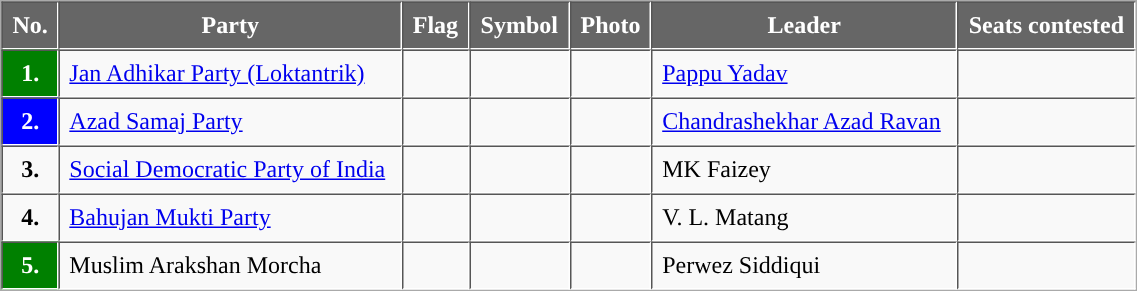<table class="sortable" width="60%" border="2" cellpadding="6" cellspacing="0" style="margin: 1em 1em 1em 0; background: #f9f9f9; border: 1px #aaa solid;">
<tr>
<th style="background-color:#666666; color:white">No.</th>
<th style="background-color:#666666; color:white">Party</th>
<th style="background-color:#666666; color:white">Flag</th>
<th style="background-color:#666666; color:white">Symbol</th>
<th style="background-color:#666666; color:white">Photo</th>
<th style="background-color:#666666; color:white">Leader</th>
<th style="background-color:#666666; color:white">Seats contested</th>
</tr>
<tr>
<td ! style="text-align:center; background:#008000;color:white"><strong>1.</strong></td>
<td><a href='#'>Jan Adhikar Party (Loktantrik)</a></td>
<td></td>
<td></td>
<td></td>
<td><a href='#'>Pappu Yadav</a></td>
<td></td>
</tr>
<tr>
<td ! style="text-align:center; background:Blue;color:white"><strong>2.</strong></td>
<td><a href='#'>Azad Samaj Party</a></td>
<td></td>
<td></td>
<td></td>
<td><a href='#'>Chandrashekhar Azad Ravan</a></td>
<td></td>
</tr>
<tr>
<td ! style="text-align:center; background:"><strong>3.</strong></td>
<td><a href='#'>Social Democratic Party of India</a></td>
<td></td>
<td></td>
<td></td>
<td>MK Faizey</td>
<td></td>
</tr>
<tr>
<td ! style="text-align:center; background:"><strong>4.</strong></td>
<td><a href='#'>Bahujan Mukti Party</a></td>
<td></td>
<td></td>
<td></td>
<td>V. L. Matang</td>
<td></td>
</tr>
<tr>
<td ! style="text-align:center; background:#008000;color:white"><strong>5.</strong></td>
<td>Muslim Arakshan Morcha</td>
<td></td>
<td></td>
<td></td>
<td>Perwez Siddiqui</td>
<td></td>
</tr>
<tr>
</tr>
</table>
